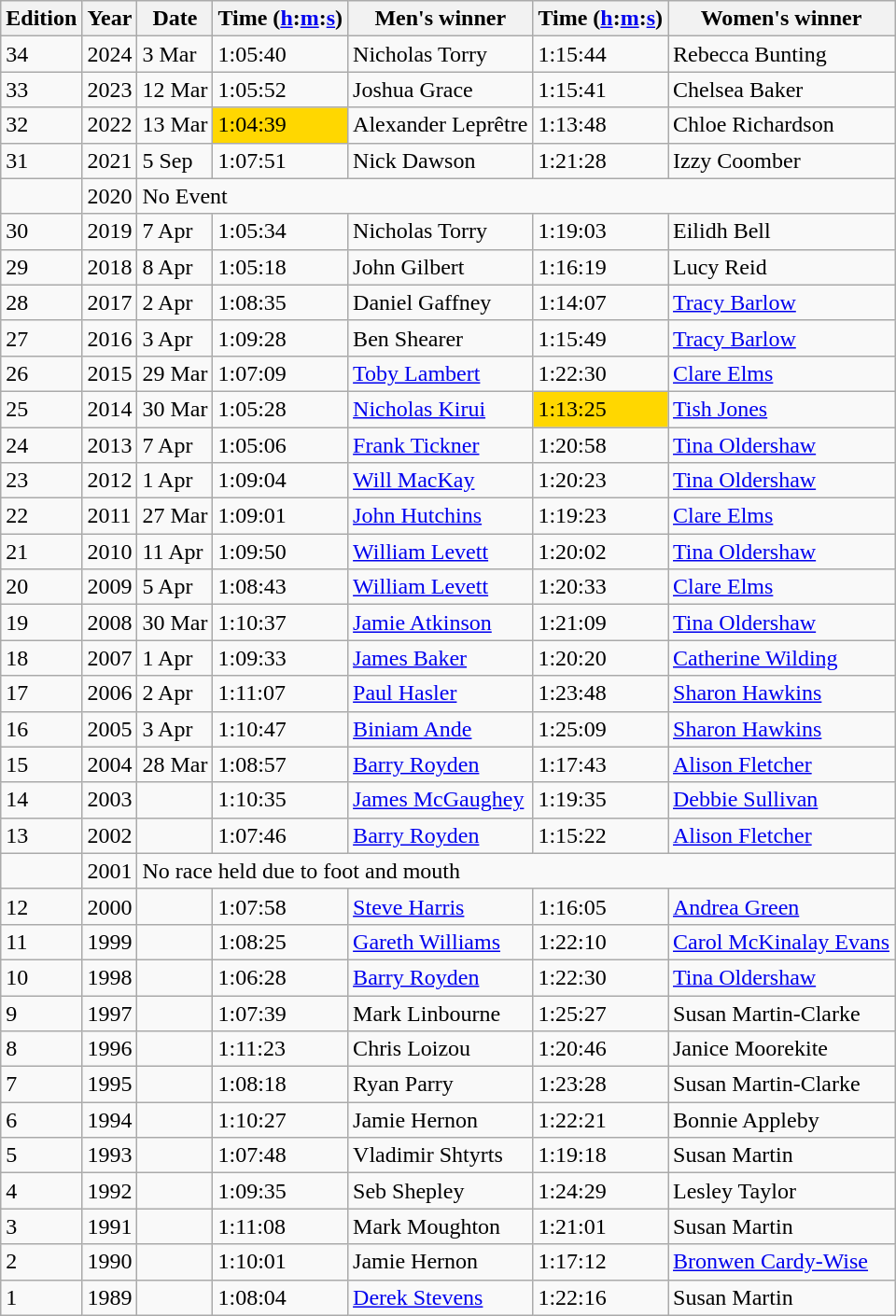<table class="wikitable sortable">
<tr>
<th class="unsortable">Edition</th>
<th class="unsortable">Year</th>
<th class="unsortable">Date</th>
<th>Time  (<a href='#'>h</a>:<a href='#'>m</a>:<a href='#'>s</a>)</th>
<th>Men's winner</th>
<th>Time (<a href='#'>h</a>:<a href='#'>m</a>:<a href='#'>s</a>)</th>
<th>Women's winner</th>
</tr>
<tr>
<td>34</td>
<td>2024</td>
<td>3 Mar</td>
<td>1:05:40</td>
<td>Nicholas Torry</td>
<td>1:15:44</td>
<td>Rebecca Bunting</td>
</tr>
<tr>
<td>33</td>
<td>2023</td>
<td>12 Mar</td>
<td>1:05:52</td>
<td>Joshua Grace</td>
<td>1:15:41</td>
<td>Chelsea Baker</td>
</tr>
<tr>
<td>32</td>
<td>2022</td>
<td>13 Mar</td>
<td bgcolor="gold">1:04:39</td>
<td>Alexander Leprêtre</td>
<td>1:13:48</td>
<td>Chloe Richardson</td>
</tr>
<tr>
<td>31</td>
<td>2021</td>
<td>5 Sep</td>
<td>1:07:51</td>
<td>Nick Dawson</td>
<td>1:21:28</td>
<td>Izzy Coomber</td>
</tr>
<tr>
<td></td>
<td>2020</td>
<td colspan=5>No Event</td>
</tr>
<tr>
<td>30</td>
<td>2019</td>
<td>7 Apr</td>
<td>1:05:34</td>
<td>Nicholas Torry</td>
<td>1:19:03</td>
<td>Eilidh Bell</td>
</tr>
<tr>
<td>29</td>
<td>2018</td>
<td>8 Apr</td>
<td>1:05:18</td>
<td>John Gilbert</td>
<td>1:16:19</td>
<td>Lucy Reid</td>
</tr>
<tr>
<td>28</td>
<td>2017</td>
<td>2 Apr</td>
<td>1:08:35</td>
<td>Daniel Gaffney</td>
<td>1:14:07</td>
<td><a href='#'>Tracy Barlow</a></td>
</tr>
<tr>
<td>27</td>
<td>2016</td>
<td>3 Apr</td>
<td>1:09:28</td>
<td>Ben Shearer</td>
<td>1:15:49</td>
<td><a href='#'>Tracy Barlow</a></td>
</tr>
<tr>
<td>26</td>
<td>2015</td>
<td>29 Mar</td>
<td>1:07:09</td>
<td><a href='#'>Toby Lambert</a></td>
<td>1:22:30</td>
<td><a href='#'>Clare Elms</a></td>
</tr>
<tr>
<td>25</td>
<td>2014</td>
<td>30 Mar</td>
<td>1:05:28</td>
<td><a href='#'>Nicholas Kirui</a></td>
<td bgcolor="gold">1:13:25</td>
<td><a href='#'>Tish Jones</a></td>
</tr>
<tr>
<td>24</td>
<td>2013</td>
<td>7 Apr</td>
<td>1:05:06</td>
<td><a href='#'>Frank Tickner</a></td>
<td>1:20:58</td>
<td><a href='#'>Tina Oldershaw</a></td>
</tr>
<tr>
<td>23</td>
<td>2012</td>
<td>1 Apr</td>
<td>1:09:04</td>
<td><a href='#'>Will MacKay</a></td>
<td>1:20:23</td>
<td><a href='#'>Tina Oldershaw</a></td>
</tr>
<tr>
<td>22</td>
<td>2011</td>
<td>27 Mar</td>
<td>1:09:01</td>
<td><a href='#'>John Hutchins</a></td>
<td>1:19:23</td>
<td><a href='#'>Clare Elms</a></td>
</tr>
<tr>
<td>21</td>
<td>2010</td>
<td>11 Apr</td>
<td>1:09:50</td>
<td><a href='#'>William Levett</a></td>
<td>1:20:02</td>
<td><a href='#'>Tina Oldershaw</a></td>
</tr>
<tr>
<td>20</td>
<td>2009</td>
<td>5 Apr</td>
<td>1:08:43</td>
<td><a href='#'>William Levett</a></td>
<td>1:20:33</td>
<td><a href='#'>Clare Elms</a></td>
</tr>
<tr>
<td>19</td>
<td>2008</td>
<td>30 Mar</td>
<td>1:10:37</td>
<td><a href='#'>Jamie Atkinson</a></td>
<td>1:21:09</td>
<td><a href='#'>Tina Oldershaw</a></td>
</tr>
<tr>
<td>18</td>
<td>2007</td>
<td>1 Apr</td>
<td>1:09:33</td>
<td><a href='#'>James Baker</a></td>
<td>1:20:20</td>
<td><a href='#'>Catherine Wilding</a></td>
</tr>
<tr>
<td>17</td>
<td>2006</td>
<td>2 Apr</td>
<td>1:11:07</td>
<td><a href='#'>Paul Hasler</a></td>
<td>1:23:48</td>
<td><a href='#'>Sharon Hawkins</a></td>
</tr>
<tr>
<td>16</td>
<td>2005</td>
<td>3 Apr</td>
<td>1:10:47</td>
<td><a href='#'>Biniam Ande</a></td>
<td>1:25:09</td>
<td><a href='#'>Sharon Hawkins</a></td>
</tr>
<tr>
<td>15</td>
<td>2004</td>
<td>28 Mar</td>
<td>1:08:57</td>
<td><a href='#'>Barry Royden</a></td>
<td>1:17:43</td>
<td><a href='#'>Alison Fletcher</a></td>
</tr>
<tr>
<td>14</td>
<td>2003</td>
<td></td>
<td>1:10:35</td>
<td><a href='#'>James McGaughey</a></td>
<td>1:19:35</td>
<td><a href='#'>Debbie Sullivan</a></td>
</tr>
<tr>
<td>13</td>
<td>2002</td>
<td></td>
<td>1:07:46</td>
<td><a href='#'>Barry Royden</a></td>
<td>1:15:22</td>
<td><a href='#'>Alison Fletcher</a></td>
</tr>
<tr>
<td></td>
<td>2001</td>
<td colspan="5">No race held due to foot and mouth</td>
</tr>
<tr>
<td>12</td>
<td>2000</td>
<td></td>
<td>1:07:58</td>
<td><a href='#'>Steve Harris</a></td>
<td>1:16:05</td>
<td><a href='#'>Andrea Green</a></td>
</tr>
<tr>
<td>11</td>
<td>1999</td>
<td></td>
<td>1:08:25</td>
<td><a href='#'>Gareth Williams</a></td>
<td>1:22:10</td>
<td><a href='#'>Carol McKinalay Evans</a></td>
</tr>
<tr>
<td>10</td>
<td>1998</td>
<td></td>
<td>1:06:28</td>
<td><a href='#'>Barry Royden</a></td>
<td>1:22:30</td>
<td><a href='#'>Tina Oldershaw</a></td>
</tr>
<tr>
<td>9</td>
<td>1997</td>
<td></td>
<td>1:07:39</td>
<td>Mark Linbourne</td>
<td>1:25:27</td>
<td>Susan Martin-Clarke</td>
</tr>
<tr>
<td>8</td>
<td>1996</td>
<td></td>
<td>1:11:23</td>
<td>Chris Loizou </td>
<td>1:20:46</td>
<td>Janice Moorekite</td>
</tr>
<tr>
<td>7</td>
<td>1995</td>
<td></td>
<td>1:08:18</td>
<td>Ryan Parry</td>
<td>1:23:28</td>
<td>Susan Martin-Clarke</td>
</tr>
<tr>
<td>6</td>
<td>1994</td>
<td></td>
<td>1:10:27</td>
<td>Jamie Hernon</td>
<td>1:22:21</td>
<td>Bonnie Appleby</td>
</tr>
<tr>
<td>5</td>
<td>1993</td>
<td></td>
<td>1:07:48</td>
<td>Vladimir Shtyrts</td>
<td>1:19:18</td>
<td>Susan Martin</td>
</tr>
<tr>
<td>4</td>
<td>1992</td>
<td></td>
<td>1:09:35</td>
<td>Seb Shepley</td>
<td>1:24:29</td>
<td>Lesley Taylor</td>
</tr>
<tr>
<td>3</td>
<td>1991</td>
<td></td>
<td>1:11:08</td>
<td>Mark Moughton</td>
<td>1:21:01</td>
<td>Susan Martin</td>
</tr>
<tr>
<td>2</td>
<td>1990</td>
<td></td>
<td>1:10:01</td>
<td>Jamie Hernon</td>
<td>1:17:12</td>
<td><a href='#'>Bronwen Cardy-Wise</a></td>
</tr>
<tr>
<td>1</td>
<td>1989</td>
<td></td>
<td>1:08:04</td>
<td><a href='#'>Derek Stevens</a></td>
<td>1:22:16</td>
<td>Susan Martin</td>
</tr>
</table>
